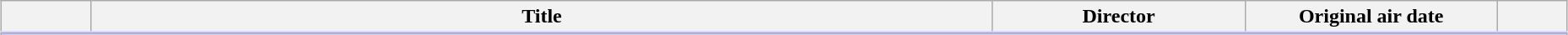<table class="wikitable" style="width:98%; margin:auto; background:#FFF;">
<tr style="border-bottom: 3px solid #CCF;">
<th style="width:4em;"></th>
<th>Title</th>
<th style="width:12em;">Director</th>
<th style="width:12em;">Original air date</th>
<th style="width:3em;"></th>
</tr>
<tr>
</tr>
<tr>
</tr>
<tr>
</tr>
<tr>
</tr>
<tr>
</tr>
<tr>
</tr>
<tr>
</tr>
<tr>
</tr>
<tr>
</tr>
<tr>
</tr>
<tr>
</tr>
</table>
